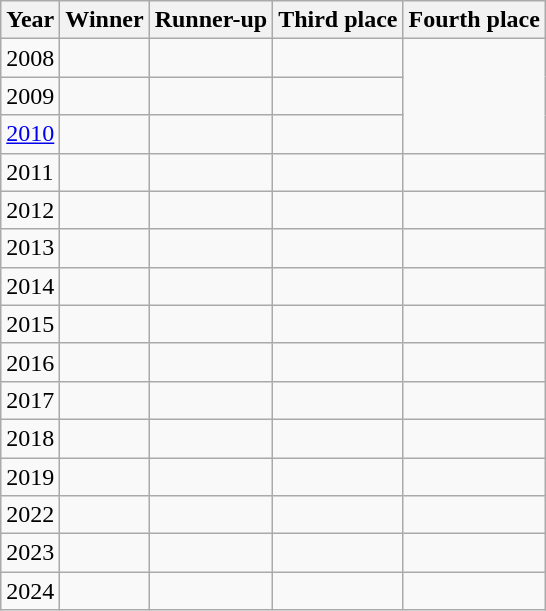<table class="wikitable">
<tr>
<th>Year</th>
<th>Winner</th>
<th>Runner-up</th>
<th>Third place</th>
<th>Fourth place</th>
</tr>
<tr align=left>
<td>2008</td>
<td></td>
<td></td>
<td></td>
<td rowspan=3></td>
</tr>
<tr align=left>
<td>2009</td>
<td></td>
<td></td>
<td></td>
</tr>
<tr align=left>
<td><a href='#'>2010</a></td>
<td></td>
<td></td>
<td></td>
</tr>
<tr align=left>
<td>2011</td>
<td></td>
<td></td>
<td></td>
<td></td>
</tr>
<tr align=left>
<td>2012</td>
<td></td>
<td></td>
<td></td>
<td></td>
</tr>
<tr align=left>
<td>2013</td>
<td></td>
<td></td>
<td></td>
<td></td>
</tr>
<tr align=left>
<td>2014</td>
<td></td>
<td></td>
<td></td>
<td></td>
</tr>
<tr align=left>
<td>2015</td>
<td></td>
<td></td>
<td></td>
<td></td>
</tr>
<tr align=left>
<td>2016</td>
<td></td>
<td></td>
<td></td>
<td></td>
</tr>
<tr align=left>
<td>2017</td>
<td></td>
<td></td>
<td></td>
<td></td>
</tr>
<tr align=left>
<td>2018</td>
<td></td>
<td></td>
<td></td>
<td></td>
</tr>
<tr align=left>
<td>2019</td>
<td></td>
<td></td>
<td></td>
<td></td>
</tr>
<tr align=left>
<td>2022</td>
<td></td>
<td></td>
<td></td>
<td></td>
</tr>
<tr align=left>
<td>2023</td>
<td></td>
<td></td>
<td></td>
<td></td>
</tr>
<tr align=left>
<td>2024</td>
<td></td>
<td></td>
<td></td>
<td></td>
</tr>
</table>
